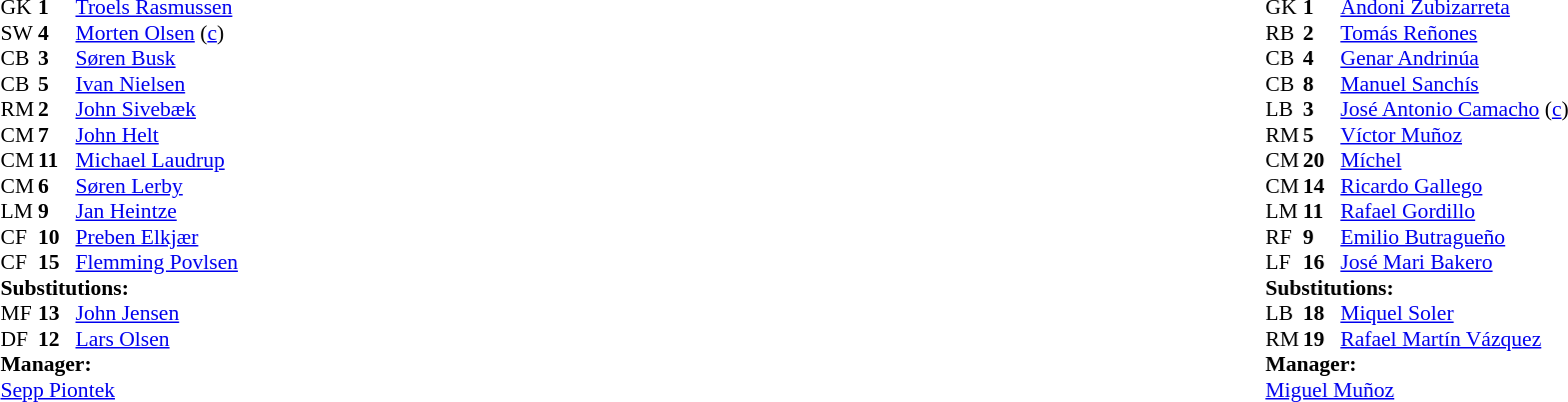<table style="width:100%;">
<tr>
<td style="vertical-align:top; width:40%;"><br><table style="font-size:90%" cellspacing="0" cellpadding="0">
<tr>
<th width="25"></th>
<th width="25"></th>
</tr>
<tr>
<td>GK</td>
<td><strong>1</strong></td>
<td><a href='#'>Troels Rasmussen</a></td>
</tr>
<tr>
<td>SW</td>
<td><strong>4</strong></td>
<td><a href='#'>Morten Olsen</a> (<a href='#'>c</a>)</td>
<td></td>
<td></td>
</tr>
<tr>
<td>CB</td>
<td><strong>3</strong></td>
<td><a href='#'>Søren Busk</a></td>
</tr>
<tr>
<td>CB</td>
<td><strong>5</strong></td>
<td><a href='#'>Ivan Nielsen</a></td>
</tr>
<tr>
<td>RM</td>
<td><strong>2</strong></td>
<td><a href='#'>John Sivebæk</a></td>
</tr>
<tr>
<td>CM</td>
<td><strong>7</strong></td>
<td><a href='#'>John Helt</a></td>
<td></td>
<td></td>
</tr>
<tr>
<td>CM</td>
<td><strong>11</strong></td>
<td><a href='#'>Michael Laudrup</a></td>
</tr>
<tr>
<td>CM</td>
<td><strong>6</strong></td>
<td><a href='#'>Søren Lerby</a></td>
</tr>
<tr>
<td>LM</td>
<td><strong>9</strong></td>
<td><a href='#'>Jan Heintze</a></td>
</tr>
<tr>
<td>CF</td>
<td><strong>10</strong></td>
<td><a href='#'>Preben Elkjær</a></td>
</tr>
<tr>
<td>CF</td>
<td><strong>15</strong></td>
<td><a href='#'>Flemming Povlsen</a></td>
</tr>
<tr>
<td colspan=3><strong>Substitutions:</strong></td>
</tr>
<tr>
<td>MF</td>
<td><strong>13</strong></td>
<td><a href='#'>John Jensen</a></td>
<td></td>
<td></td>
</tr>
<tr>
<td>DF</td>
<td><strong>12</strong></td>
<td><a href='#'>Lars Olsen</a></td>
<td></td>
<td></td>
</tr>
<tr>
<td colspan=3><strong>Manager:</strong></td>
</tr>
<tr>
<td colspan=3> <a href='#'>Sepp Piontek</a></td>
</tr>
</table>
</td>
<td valign="top"></td>
<td style="vertical-align:top; width:50%;"><br><table style="font-size:90%; margin:auto;" cellspacing="0" cellpadding="0">
<tr>
<th width=25></th>
<th width=25></th>
</tr>
<tr>
<td>GK</td>
<td><strong>1</strong></td>
<td><a href='#'>Andoni Zubizarreta</a></td>
</tr>
<tr>
<td>RB</td>
<td><strong>2</strong></td>
<td><a href='#'>Tomás Reñones</a></td>
<td></td>
</tr>
<tr>
<td>CB</td>
<td><strong>4</strong></td>
<td><a href='#'>Genar Andrinúa</a></td>
</tr>
<tr>
<td>CB</td>
<td><strong>8</strong></td>
<td><a href='#'>Manuel Sanchís</a></td>
</tr>
<tr>
<td>LB</td>
<td><strong>3</strong></td>
<td><a href='#'>José Antonio Camacho</a> (<a href='#'>c</a>)</td>
<td></td>
<td></td>
</tr>
<tr>
<td>RM</td>
<td><strong>5</strong></td>
<td><a href='#'>Víctor Muñoz</a></td>
<td></td>
</tr>
<tr>
<td>CM</td>
<td><strong>20</strong></td>
<td><a href='#'>Míchel</a></td>
</tr>
<tr>
<td>CM</td>
<td><strong>14</strong></td>
<td><a href='#'>Ricardo Gallego</a></td>
</tr>
<tr>
<td>LM</td>
<td><strong>11</strong></td>
<td><a href='#'>Rafael Gordillo</a></td>
<td></td>
<td></td>
</tr>
<tr>
<td>RF</td>
<td><strong>9</strong></td>
<td><a href='#'>Emilio Butragueño</a></td>
</tr>
<tr>
<td>LF</td>
<td><strong>16</strong></td>
<td><a href='#'>José Mari Bakero</a></td>
</tr>
<tr>
<td colspan=3><strong>Substitutions:</strong></td>
</tr>
<tr>
<td>LB</td>
<td><strong>18</strong></td>
<td><a href='#'>Miquel Soler</a></td>
<td></td>
<td></td>
</tr>
<tr>
<td>RM</td>
<td><strong>19</strong></td>
<td><a href='#'>Rafael Martín Vázquez</a></td>
<td></td>
<td></td>
</tr>
<tr>
<td colspan=3><strong>Manager:</strong></td>
</tr>
<tr>
<td colspan=3><a href='#'>Miguel Muñoz</a></td>
</tr>
</table>
</td>
</tr>
</table>
